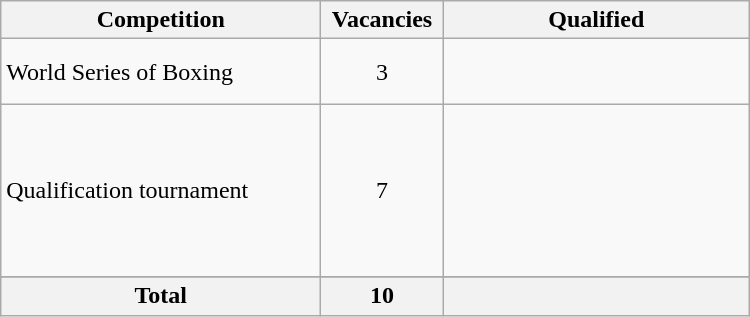<table class = "wikitable" width=500>
<tr>
<th width=300>Competition</th>
<th width=80>Vacancies</th>
<th width=300>Qualified</th>
</tr>
<tr>
<td>World Series of Boxing</td>
<td align="center">3</td>
<td><br><br></td>
</tr>
<tr>
<td>Qualification tournament</td>
<td align="center">7</td>
<td><br><br><br><br><br><br></td>
</tr>
<tr>
</tr>
<tr>
<th>Total</th>
<th>10</th>
<th></th>
</tr>
</table>
